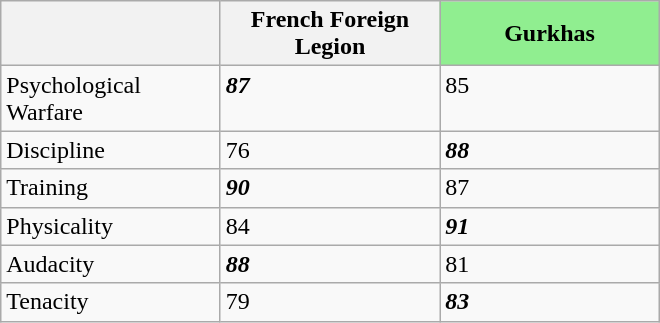<table class="wikitable" style="text-align:left; width:440px; height:200px">
<tr>
<th style="width:120px;"></th>
<th style="width:120px;">French Foreign Legion</th>
<th style="width:120px; background:lightgreen;">Gurkhas</th>
</tr>
<tr valign="top">
<td>Psychological Warfare</td>
<td><strong><em>87</em></strong></td>
<td>85</td>
</tr>
<tr valign="top">
<td>Discipline</td>
<td>76</td>
<td><strong><em>88</em></strong></td>
</tr>
<tr valign="top">
<td>Training</td>
<td><strong><em>90</em></strong></td>
<td>87</td>
</tr>
<tr valign="top">
<td>Physicality</td>
<td>84</td>
<td><strong><em>91</em></strong></td>
</tr>
<tr valign="top">
<td>Audacity</td>
<td><strong><em>88</em></strong></td>
<td>81</td>
</tr>
<tr valign="top">
<td>Tenacity</td>
<td>79</td>
<td><strong><em>83</em></strong></td>
</tr>
</table>
